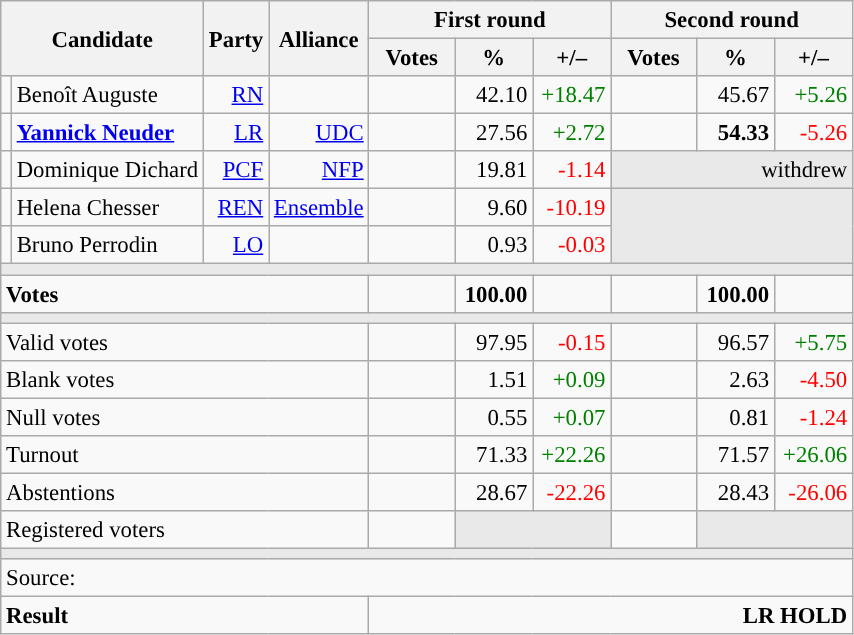<table class="wikitable" style="text-align:right;font-size:95%;">
<tr>
<th rowspan="2" colspan="2">Candidate</th>
<th colspan="1" rowspan="2">Party</th>
<th colspan="1" rowspan="2">Alliance</th>
<th colspan="3">First round</th>
<th colspan="3">Second round</th>
</tr>
<tr>
<th style="width:50px;">Votes</th>
<th style="width:45px;">%</th>
<th style="width:45px;">+/–</th>
<th style="width:50px;">Votes</th>
<th style="width:45px;">%</th>
<th style="width:45px;">+/–</th>
</tr>
<tr>
<td style="color:inherit;background:"></td>
<td style="text-align:left;">Benoît Auguste</td>
<td><a href='#'>RN</a></td>
<td></td>
<td></td>
<td>42.10</td>
<td style="color:green;">+18.47</td>
<td></td>
<td>45.67</td>
<td style="color:green;">+5.26</td>
</tr>
<tr>
<td style="color:inherit;background:"></td>
<td style="text-align:left;"><strong><a href='#'>Yannick Neuder</a></strong></td>
<td><a href='#'>LR</a></td>
<td><a href='#'>UDC</a></td>
<td></td>
<td>27.56</td>
<td style="color:green;">+2.72</td>
<td><strong></strong></td>
<td><strong>54.33</strong></td>
<td style="color:red;">-5.26</td>
</tr>
<tr>
<td style="color:inherit;background:"></td>
<td style="text-align:left;">Dominique Dichard</td>
<td><a href='#'>PCF</a></td>
<td><a href='#'>NFP</a></td>
<td></td>
<td>19.81</td>
<td style="color:red;">-1.14</td>
<td colspan="3" style="background:#E9E9E9;">withdrew</td>
</tr>
<tr>
<td style="color:inherit;background:"></td>
<td style="text-align:left;">Helena Chesser</td>
<td><a href='#'>REN</a></td>
<td><a href='#'>Ensemble</a></td>
<td></td>
<td>9.60</td>
<td style="color:red;">-10.19</td>
<td colspan="3" rowspan="2" style="background:#E9E9E9;"></td>
</tr>
<tr>
<td style="color:inherit;background:"></td>
<td style="text-align:left;">Bruno Perrodin</td>
<td><a href='#'>LO</a></td>
<td></td>
<td></td>
<td>0.93</td>
<td style="color:red;">-0.03</td>
</tr>
<tr>
<td colspan="10" style="background:#E9E9E9;"></td>
</tr>
<tr style="font-weight:bold;">
<td colspan="4" style="text-align:left;">Votes</td>
<td></td>
<td>100.00</td>
<td></td>
<td></td>
<td>100.00</td>
<td></td>
</tr>
<tr>
<td colspan="10" style="background:#E9E9E9;"></td>
</tr>
<tr>
<td colspan="4" style="text-align:left;">Valid votes</td>
<td></td>
<td>97.95</td>
<td style="color:red;">-0.15</td>
<td></td>
<td>96.57</td>
<td style="color:green;">+5.75</td>
</tr>
<tr>
<td colspan="4" style="text-align:left;">Blank votes</td>
<td></td>
<td>1.51</td>
<td style="color:green;">+0.09</td>
<td></td>
<td>2.63</td>
<td style="color:red;">-4.50</td>
</tr>
<tr>
<td colspan="4" style="text-align:left;">Null votes</td>
<td></td>
<td>0.55</td>
<td style="color:green;">+0.07</td>
<td></td>
<td>0.81</td>
<td style="color:red;">-1.24</td>
</tr>
<tr>
<td colspan="4" style="text-align:left;">Turnout</td>
<td></td>
<td>71.33</td>
<td style="color:green;">+22.26</td>
<td></td>
<td>71.57</td>
<td style="color:green;">+26.06</td>
</tr>
<tr>
<td colspan="4" style="text-align:left;">Abstentions</td>
<td></td>
<td>28.67</td>
<td style="color:red;">-22.26</td>
<td></td>
<td>28.43</td>
<td style="color:red;">-26.06</td>
</tr>
<tr>
<td colspan="4" style="text-align:left;">Registered voters</td>
<td></td>
<td colspan="2" style="background:#E9E9E9;"></td>
<td></td>
<td colspan="2" style="background:#E9E9E9;"></td>
</tr>
<tr>
<td colspan="10" style="background:#E9E9E9;"></td>
</tr>
<tr>
<td colspan="10" style="text-align:left;">Source: </td>
</tr>
<tr style="font-weight:bold">
<td colspan="4" style="text-align:left;">Result</td>
<td colspan="6" style="background-color:">LR HOLD</td>
</tr>
</table>
